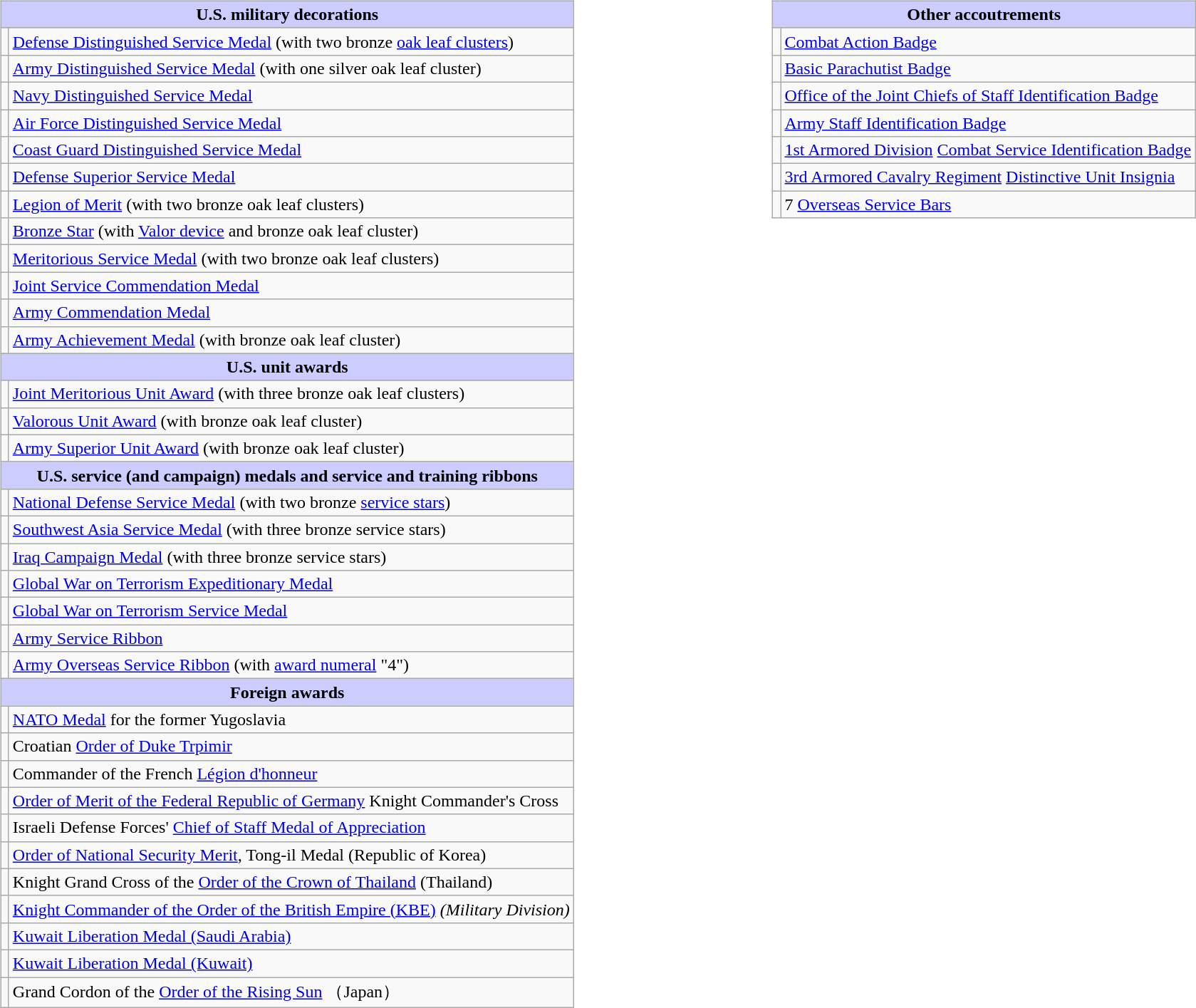<table style="width:100%;">
<tr>
<td valign="top"><br><table class="wikitable">
<tr style="background:#ccf; text-align:center;">
<td colspan=2><strong>U.S. military decorations</strong></td>
</tr>
<tr>
<td></td>
<td><a href='#'>Defense Distinguished Service Medal</a> (with two bronze <a href='#'>oak leaf clusters</a>)</td>
</tr>
<tr>
<td></td>
<td><a href='#'>Army Distinguished Service Medal</a> (with one silver oak leaf cluster)</td>
</tr>
<tr>
<td></td>
<td><a href='#'>Navy Distinguished Service Medal</a></td>
</tr>
<tr>
<td></td>
<td><a href='#'>Air Force Distinguished Service Medal</a></td>
</tr>
<tr>
<td></td>
<td><a href='#'>Coast Guard Distinguished Service Medal</a></td>
</tr>
<tr>
<td></td>
<td><a href='#'>Defense Superior Service Medal</a></td>
</tr>
<tr>
<td></td>
<td><a href='#'>Legion of Merit</a> (with two bronze oak leaf clusters)</td>
</tr>
<tr>
<td><span></span><span></span></td>
<td><a href='#'>Bronze Star</a> (with <a href='#'>Valor device</a> and bronze oak leaf cluster)</td>
</tr>
<tr>
<td></td>
<td><a href='#'>Meritorious Service Medal</a> (with two bronze oak leaf clusters)</td>
</tr>
<tr>
<td></td>
<td><a href='#'>Joint Service Commendation Medal</a></td>
</tr>
<tr>
<td></td>
<td><a href='#'>Army Commendation Medal</a></td>
</tr>
<tr>
<td></td>
<td><a href='#'>Army Achievement Medal</a> (with bronze oak leaf cluster)</td>
</tr>
<tr style="background:#ccf; text-align:center;">
<td colspan=2><strong>U.S. unit awards</strong></td>
</tr>
<tr>
<td></td>
<td><a href='#'>Joint Meritorious Unit Award</a> (with three bronze oak leaf clusters)</td>
</tr>
<tr>
<td></td>
<td><a href='#'>Valorous Unit Award</a> (with bronze oak leaf cluster)</td>
</tr>
<tr>
<td></td>
<td><a href='#'>Army Superior Unit Award</a> (with bronze oak leaf cluster)</td>
</tr>
<tr style="background:#ccf; text-align:center;">
<td colspan=2><strong>U.S. service (and campaign) medals and service and training ribbons</strong></td>
</tr>
<tr>
<td></td>
<td><a href='#'>National Defense Service Medal</a> (with two bronze <a href='#'>service stars</a>)</td>
</tr>
<tr>
<td></td>
<td><a href='#'>Southwest Asia Service Medal</a> (with three bronze service stars)</td>
</tr>
<tr>
<td></td>
<td><a href='#'>Iraq Campaign Medal</a> (with three bronze service stars)</td>
</tr>
<tr>
<td></td>
<td><a href='#'>Global War on Terrorism Expeditionary Medal</a></td>
</tr>
<tr>
<td></td>
<td><a href='#'>Global War on Terrorism Service Medal</a></td>
</tr>
<tr>
<td></td>
<td><a href='#'>Army Service Ribbon</a></td>
</tr>
<tr>
<td><span></span></td>
<td><a href='#'>Army Overseas Service Ribbon</a> (with <a href='#'>award numeral</a> "4")</td>
</tr>
<tr style="background:#ccf; text-align:center;">
<td colspan=2><strong>Foreign awards</strong></td>
</tr>
<tr>
<td></td>
<td><a href='#'>NATO Medal</a> for the former Yugoslavia</td>
</tr>
<tr>
<td></td>
<td>Croatian <a href='#'>Order of Duke Trpimir</a></td>
</tr>
<tr>
<td></td>
<td>Commander of the French <a href='#'>Légion d'honneur</a></td>
</tr>
<tr>
<td></td>
<td><a href='#'>Order of Merit of the Federal Republic of Germany</a> Knight Commander's Cross</td>
</tr>
<tr>
<td></td>
<td>Israeli Defense Forces' <a href='#'>Chief of Staff Medal of Appreciation</a></td>
</tr>
<tr>
<td></td>
<td><a href='#'>Order of National Security Merit</a>, Tong-il Medal (Republic of Korea)</td>
</tr>
<tr>
<td></td>
<td>Knight Grand Cross of the <a href='#'>Order of the Crown of Thailand</a> (Thailand)</td>
</tr>
<tr>
<td></td>
<td><a href='#'>Knight Commander of the Order of the British Empire (KBE)</a> <em>(Military Division)</em></td>
</tr>
<tr>
<td></td>
<td><a href='#'>Kuwait Liberation Medal (Saudi Arabia)</a></td>
</tr>
<tr>
<td></td>
<td><a href='#'>Kuwait Liberation Medal (Kuwait)</a></td>
</tr>
<tr>
<td></td>
<td>Grand Cordon of the <a href='#'>Order of the Rising Sun</a> （Japan）</td>
</tr>
</table>
</td>
<td valign="top"><br><table class="wikitable">
<tr style="background:#ccf; text-align:center;">
<td colspan=2><strong>Other accoutrements</strong></td>
</tr>
<tr>
<td align=center></td>
<td><a href='#'>Combat Action Badge</a></td>
</tr>
<tr>
<td align=center></td>
<td><a href='#'>Basic Parachutist Badge</a></td>
</tr>
<tr>
<td align=center></td>
<td><a href='#'>Office of the Joint Chiefs of Staff Identification Badge</a></td>
</tr>
<tr>
<td align=center></td>
<td><a href='#'>Army Staff Identification Badge</a></td>
</tr>
<tr>
<td align=center></td>
<td><a href='#'>1st Armored Division</a> <a href='#'>Combat Service Identification Badge</a></td>
</tr>
<tr>
<td align=center></td>
<td><a href='#'>3rd Armored Cavalry Regiment</a> <a href='#'>Distinctive Unit Insignia</a></td>
</tr>
<tr>
<td align=center></td>
<td>7 <a href='#'>Overseas Service Bars</a></td>
</tr>
</table>
</td>
</tr>
</table>
